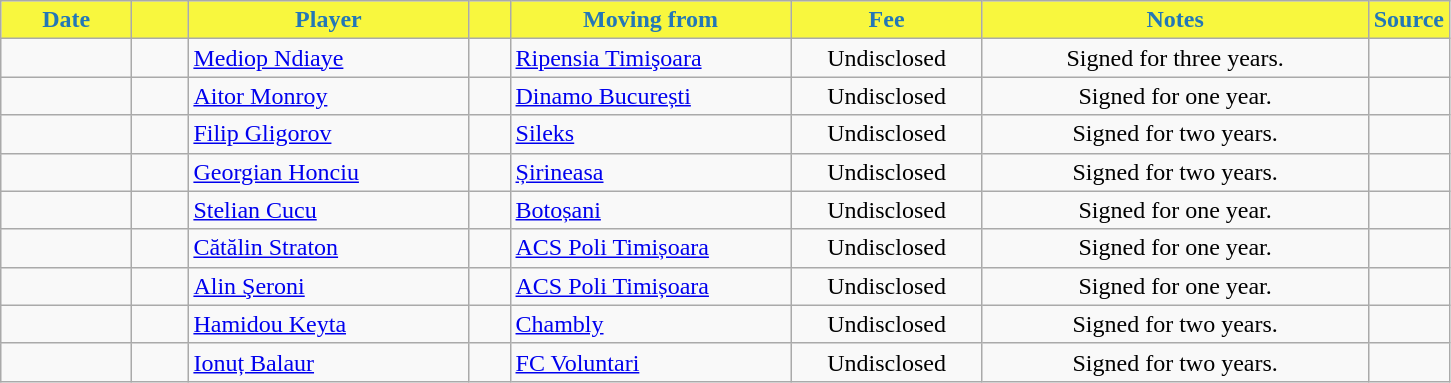<table class="wikitable sortable">
<tr>
<th style="width:80px; background:#f8f73e; color: #2377b7;">Date</th>
<th style="width:30px; background:#f8f73e; color: #2377b7;"></th>
<th style="width:180px; background:#f8f73e; color: #2377b7;">Player</th>
<th style="width:20px; background:#f8f73e; color: #2377b7;"></th>
<th style="width:180px; background:#f8f73e; color: #2377b7;">Moving from</th>
<th style="width:120px; background:#f8f73e; color: #2377b7;" class="unsortable">Fee</th>
<th style="width:250px; background:#f8f73e; color: #2377b7;" class="unsortable">Notes</th>
<th style="width:20px; background:#f8f73e; color: #2377b7;">Source</th>
</tr>
<tr>
<td></td>
<td align=center></td>
<td> <a href='#'>Mediop Ndiaye</a></td>
<td align=center></td>
<td> <a href='#'>Ripensia Timişoara</a></td>
<td align=center>Undisclosed</td>
<td align=center>Signed for three years.</td>
<td></td>
</tr>
<tr>
<td></td>
<td align=center></td>
<td> <a href='#'>Aitor Monroy</a></td>
<td align=center></td>
<td> <a href='#'>Dinamo București</a></td>
<td align=center>Undisclosed</td>
<td align=center>Signed for one year.</td>
<td></td>
</tr>
<tr>
<td></td>
<td align=center></td>
<td> <a href='#'>Filip Gligorov</a></td>
<td align=center></td>
<td> <a href='#'>Sileks</a></td>
<td align=center>Undisclosed</td>
<td align=center>Signed for two years.</td>
<td></td>
</tr>
<tr>
<td></td>
<td align=center></td>
<td> <a href='#'>Georgian Honciu</a></td>
<td align=center></td>
<td> <a href='#'>Șirineasa</a></td>
<td align=center>Undisclosed</td>
<td align=center>Signed for two years.</td>
<td></td>
</tr>
<tr>
<td></td>
<td align=center></td>
<td> <a href='#'>Stelian Cucu</a></td>
<td align=center></td>
<td> <a href='#'>Botoșani</a></td>
<td align=center>Undisclosed</td>
<td align=center>Signed for one year.</td>
<td></td>
</tr>
<tr>
<td></td>
<td align=center></td>
<td> <a href='#'>Cătălin Straton</a></td>
<td align=center></td>
<td> <a href='#'>ACS Poli Timișoara</a></td>
<td align=center>Undisclosed</td>
<td align=center>Signed for one year.</td>
<td></td>
</tr>
<tr>
<td></td>
<td align=center></td>
<td> <a href='#'>Alin Şeroni</a></td>
<td align=center></td>
<td> <a href='#'>ACS Poli Timișoara</a></td>
<td align=center>Undisclosed</td>
<td align=center>Signed for one year.</td>
<td></td>
</tr>
<tr>
<td></td>
<td align=center></td>
<td> <a href='#'>Hamidou Keyta</a></td>
<td align=center></td>
<td> <a href='#'>Chambly</a></td>
<td align=center>Undisclosed</td>
<td align=center>Signed for two years.</td>
<td></td>
</tr>
<tr>
<td></td>
<td align=center></td>
<td> <a href='#'>Ionuț Balaur</a></td>
<td align=center></td>
<td> <a href='#'>FC Voluntari</a></td>
<td align=center>Undisclosed</td>
<td align=center>Signed for two years.</td>
<td></td>
</tr>
</table>
